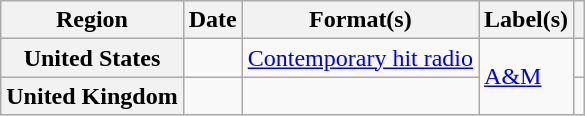<table class="wikitable plainrowheaders">
<tr>
<th scope="col">Region</th>
<th scope="col">Date</th>
<th scope="col">Format(s)</th>
<th scope="col">Label(s)</th>
<th scope="col"></th>
</tr>
<tr>
<th scope="row">United States</th>
<td></td>
<td><a href='#'>Contemporary hit radio</a></td>
<td rowspan="2"><a href='#'>A&M</a></td>
<td></td>
</tr>
<tr>
<th scope="row">United Kingdom</th>
<td></td>
<td></td>
<td></td>
</tr>
</table>
